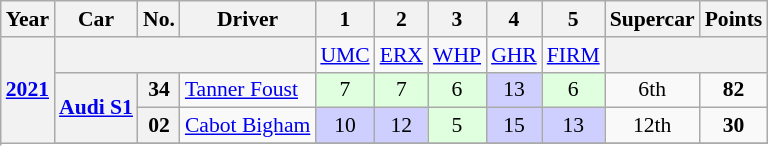<table class="wikitable" border="1" style="text-align:center; font-size:90%;">
<tr valign="top">
<th>Year</th>
<th>Car</th>
<th>No.</th>
<th>Driver</th>
<th>1</th>
<th>2</th>
<th>3</th>
<th>4</th>
<th>5</th>
<th>Supercar</th>
<th>Points</th>
</tr>
<tr>
<th rowspan=4><a href='#'>2021</a></th>
<th colspan=3></th>
<td><a href='#'>UMC</a></td>
<td><a href='#'>ERX</a></td>
<td><a href='#'>WHP</a></td>
<td><a href='#'>GHR</a></td>
<td><a href='#'>FIRM</a></td>
<th colspan=12></th>
</tr>
<tr>
<th rowspan=2><a href='#'>Audi S1</a></th>
<th>34</th>
<td align="left"> <a href='#'>Tanner Foust</a></td>
<td style="background:#DFFFDF;">7</td>
<td style="background:#DFFFDF;">7</td>
<td style="background:#DFFFDF;">6</td>
<td style="background:#CFCFFF;">13</td>
<td style="background:#DFFFDF;">6</td>
<td>6th</td>
<td><strong>82</strong></td>
</tr>
<tr>
<th>02</th>
<td align="left"> <a href='#'>Cabot Bigham</a></td>
<td style="background:#CFCFFF;">10</td>
<td style="background:#CFCFFF;">12</td>
<td style="background:#DFFFDF;">5</td>
<td style="background:#CFCFFF;">15</td>
<td style="background:#CFCFFF;">13</td>
<td>12th</td>
<td><strong>30</strong></td>
</tr>
<tr>
</tr>
</table>
